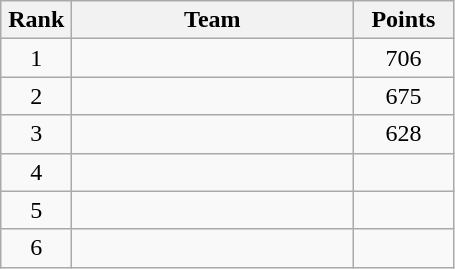<table class="wikitable" style="text-align:center;">
<tr>
<th width=40>Rank</th>
<th width=180>Team</th>
<th width=60>Points</th>
</tr>
<tr>
<td>1</td>
<td align=left></td>
<td>706</td>
</tr>
<tr>
<td>2</td>
<td align=left></td>
<td>675</td>
</tr>
<tr>
<td>3</td>
<td align=left></td>
<td>628</td>
</tr>
<tr>
<td>4</td>
<td align=left></td>
<td></td>
</tr>
<tr>
<td>5</td>
<td align=left></td>
<td></td>
</tr>
<tr>
<td>6</td>
<td align=left></td>
<td></td>
</tr>
</table>
